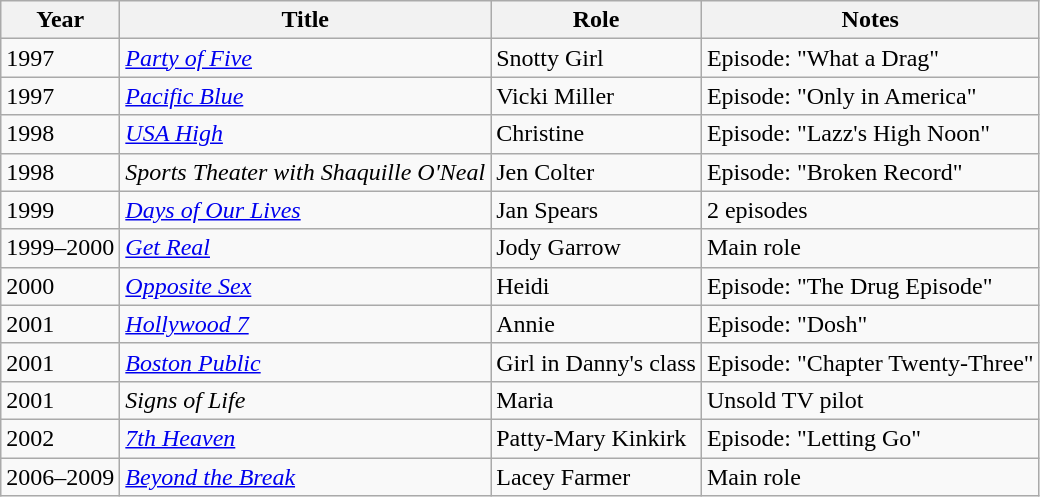<table class="wikitable sortable">
<tr>
<th>Year</th>
<th>Title</th>
<th>Role</th>
<th class="unsortable">Notes</th>
</tr>
<tr>
<td>1997</td>
<td><em><a href='#'>Party of Five</a></em></td>
<td>Snotty Girl</td>
<td>Episode: "What a Drag"</td>
</tr>
<tr>
<td>1997</td>
<td><a href='#'><em>Pacific Blue</em></a></td>
<td>Vicki Miller</td>
<td>Episode: "Only in America"</td>
</tr>
<tr>
<td>1998</td>
<td><em><a href='#'>USA High</a></em></td>
<td>Christine</td>
<td>Episode: "Lazz's High Noon"</td>
</tr>
<tr>
<td>1998</td>
<td><em>Sports Theater with Shaquille O'Neal</em></td>
<td>Jen Colter</td>
<td>Episode: "Broken Record"</td>
</tr>
<tr>
<td>1999</td>
<td><em><a href='#'>Days of Our Lives</a></em></td>
<td>Jan Spears</td>
<td>2 episodes</td>
</tr>
<tr>
<td>1999–2000</td>
<td><a href='#'><em>Get Real</em></a></td>
<td>Jody Garrow</td>
<td>Main role</td>
</tr>
<tr>
<td>2000</td>
<td><a href='#'><em>Opposite Sex</em></a></td>
<td>Heidi</td>
<td>Episode: "The Drug Episode"</td>
</tr>
<tr>
<td>2001</td>
<td><em><a href='#'>Hollywood 7</a></em></td>
<td>Annie</td>
<td>Episode: "Dosh"</td>
</tr>
<tr>
<td>2001</td>
<td><em><a href='#'>Boston Public</a></em></td>
<td>Girl in Danny's class</td>
<td>Episode: "Chapter Twenty-Three"</td>
</tr>
<tr>
<td>2001</td>
<td><em>Signs of Life</em></td>
<td>Maria</td>
<td>Unsold TV pilot</td>
</tr>
<tr>
<td>2002</td>
<td><a href='#'><em>7th Heaven</em></a></td>
<td>Patty-Mary Kinkirk</td>
<td>Episode: "Letting Go"</td>
</tr>
<tr>
<td>2006–2009</td>
<td><em><a href='#'>Beyond the Break</a></em></td>
<td>Lacey Farmer</td>
<td>Main role</td>
</tr>
</table>
